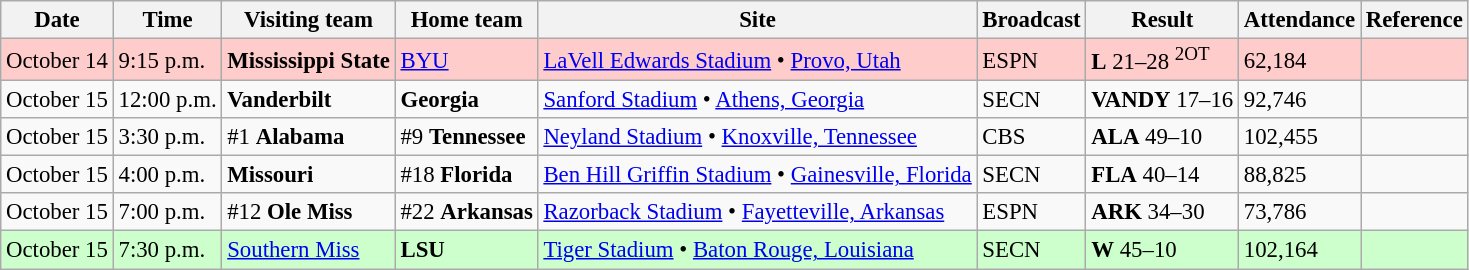<table class="wikitable" style="font-size:95%;">
<tr>
<th>Date</th>
<th>Time</th>
<th>Visiting team</th>
<th>Home team</th>
<th>Site</th>
<th>Broadcast</th>
<th>Result</th>
<th>Attendance</th>
<th class="unsortable">Reference</th>
</tr>
<tr bgcolor=ffcccc>
<td>October 14</td>
<td>9:15 p.m.</td>
<td><strong>Mississippi State</strong></td>
<td><a href='#'>BYU</a></td>
<td><a href='#'>LaVell Edwards Stadium</a> • <a href='#'>Provo, Utah</a></td>
<td>ESPN</td>
<td><strong>L</strong> 21–28 <sup>2OT</sup></td>
<td>62,184</td>
<td></td>
</tr>
<tr bgcolor=>
<td>October 15</td>
<td>12:00 p.m.</td>
<td><strong>Vanderbilt</strong></td>
<td><strong>Georgia</strong></td>
<td><a href='#'>Sanford Stadium</a> • <a href='#'>Athens, Georgia</a></td>
<td>SECN</td>
<td><strong>VANDY</strong> 17–16</td>
<td>92,746</td>
<td></td>
</tr>
<tr bgcolor=>
<td>October 15</td>
<td>3:30 p.m.</td>
<td>#1 <strong>Alabama</strong></td>
<td>#9 <strong>Tennessee</strong></td>
<td><a href='#'>Neyland Stadium</a> • <a href='#'>Knoxville, Tennessee</a></td>
<td>CBS</td>
<td><strong>ALA</strong> 49–10</td>
<td>102,455</td>
<td></td>
</tr>
<tr bgcolor=>
<td>October 15</td>
<td>4:00 p.m.</td>
<td><strong>Missouri</strong></td>
<td>#18 <strong>Florida</strong></td>
<td><a href='#'>Ben Hill Griffin Stadium</a> • <a href='#'>Gainesville, Florida</a></td>
<td>SECN</td>
<td><strong>FLA</strong> 40–14</td>
<td>88,825</td>
<td></td>
</tr>
<tr bgcolor=>
<td>October 15</td>
<td>7:00 p.m.</td>
<td>#12 <strong>Ole Miss</strong></td>
<td>#22 <strong>Arkansas</strong></td>
<td><a href='#'>Razorback Stadium</a> • <a href='#'>Fayetteville, Arkansas</a></td>
<td>ESPN</td>
<td><strong>ARK</strong> 34–30</td>
<td>73,786</td>
<td></td>
</tr>
<tr bgcolor=ccffcc>
<td>October 15</td>
<td>7:30 p.m.</td>
<td><a href='#'>Southern Miss</a></td>
<td><strong>LSU</strong></td>
<td><a href='#'>Tiger Stadium</a> • <a href='#'>Baton Rouge, Louisiana</a></td>
<td>SECN</td>
<td><strong>W</strong> 45–10</td>
<td>102,164</td>
<td></td>
</tr>
</table>
